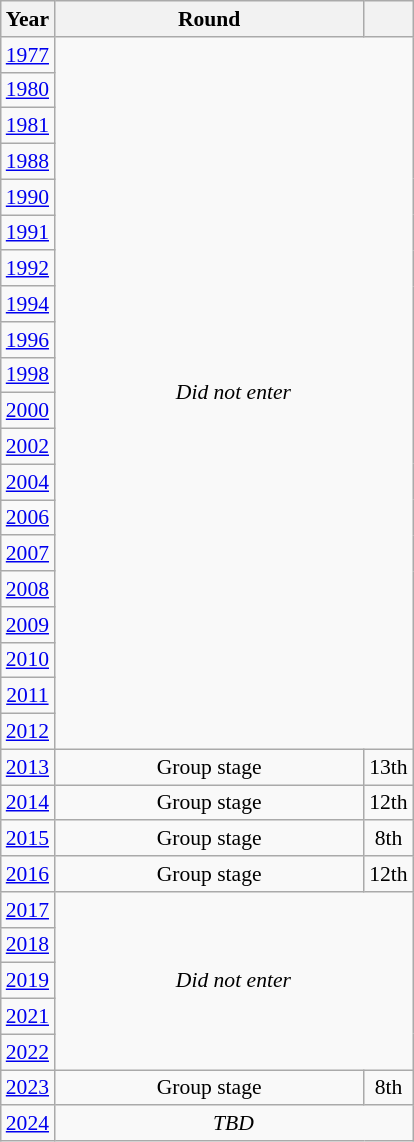<table class="wikitable" style="text-align: center; font-size:90%">
<tr>
<th>Year</th>
<th style="width:200px">Round</th>
<th></th>
</tr>
<tr>
<td><a href='#'>1977</a></td>
<td colspan="2" rowspan="20"><em>Did not enter</em></td>
</tr>
<tr>
<td><a href='#'>1980</a></td>
</tr>
<tr>
<td><a href='#'>1981</a></td>
</tr>
<tr>
<td><a href='#'>1988</a></td>
</tr>
<tr>
<td><a href='#'>1990</a></td>
</tr>
<tr>
<td><a href='#'>1991</a></td>
</tr>
<tr>
<td><a href='#'>1992</a></td>
</tr>
<tr>
<td><a href='#'>1994</a></td>
</tr>
<tr>
<td><a href='#'>1996</a></td>
</tr>
<tr>
<td><a href='#'>1998</a></td>
</tr>
<tr>
<td><a href='#'>2000</a></td>
</tr>
<tr>
<td><a href='#'>2002</a></td>
</tr>
<tr>
<td><a href='#'>2004</a></td>
</tr>
<tr>
<td><a href='#'>2006</a></td>
</tr>
<tr>
<td><a href='#'>2007</a></td>
</tr>
<tr>
<td><a href='#'>2008</a></td>
</tr>
<tr>
<td><a href='#'>2009</a></td>
</tr>
<tr>
<td><a href='#'>2010</a></td>
</tr>
<tr>
<td><a href='#'>2011</a></td>
</tr>
<tr>
<td><a href='#'>2012</a></td>
</tr>
<tr>
<td><a href='#'>2013</a></td>
<td>Group stage</td>
<td>13th</td>
</tr>
<tr>
<td><a href='#'>2014</a></td>
<td>Group stage</td>
<td>12th</td>
</tr>
<tr>
<td><a href='#'>2015</a></td>
<td>Group stage</td>
<td>8th</td>
</tr>
<tr>
<td><a href='#'>2016</a></td>
<td>Group stage</td>
<td>12th</td>
</tr>
<tr>
<td><a href='#'>2017</a></td>
<td colspan="2" rowspan="5"><em>Did not enter</em></td>
</tr>
<tr>
<td><a href='#'>2018</a></td>
</tr>
<tr>
<td><a href='#'>2019</a></td>
</tr>
<tr>
<td><a href='#'>2021</a></td>
</tr>
<tr>
<td><a href='#'>2022</a></td>
</tr>
<tr>
<td><a href='#'>2023</a></td>
<td>Group stage</td>
<td>8th</td>
</tr>
<tr>
<td><a href='#'>2024</a></td>
<td colspan="2"><em>TBD</em></td>
</tr>
</table>
